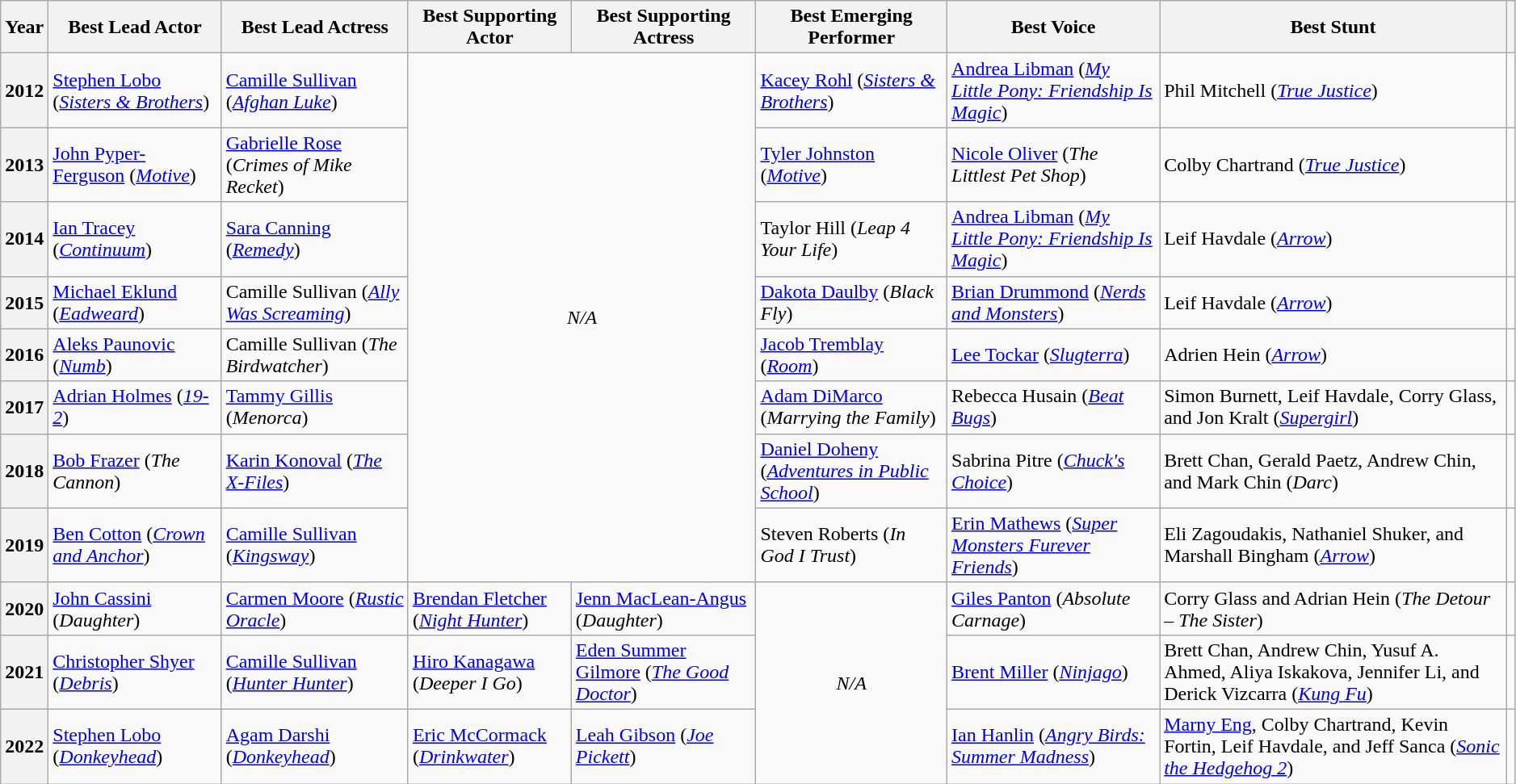<table class="wikitable plainrowheaders" style="width:99%;">
<tr>
<th scope="col">Year</th>
<th scope="col">Best Lead Actor</th>
<th scope="col">Best Lead Actress</th>
<th scope="col">Best Supporting Actor</th>
<th scope="col">Best Supporting Actress</th>
<th scope="col">Best Emerging Performer</th>
<th scope="col">Best Voice</th>
<th scope="col">Best Stunt</th>
<th scope="col"></th>
</tr>
<tr>
<th scope="row">2012</th>
<td><a href='#'>Stephen Lobo</a> (<em><a href='#'>Sisters & Brothers</a></em>)</td>
<td><a href='#'>Camille Sullivan</a> (<em><a href='#'>Afghan Luke</a></em>)</td>
<td rowspan=8 colspan=2 align=center><em>N/A</em></td>
<td><a href='#'>Kacey Rohl</a> (<em><a href='#'>Sisters & Brothers</a></em>)</td>
<td><a href='#'>Andrea Libman</a> (<em><a href='#'>My Little Pony: Friendship Is Magic</a></em>)</td>
<td>Phil Mitchell (<em><a href='#'>True Justice</a></em>)</td>
<td style="text-align:center;"></td>
</tr>
<tr>
<th scope="row">2013</th>
<td><a href='#'>John Pyper-Ferguson</a> (<em><a href='#'>Motive</a></em>)</td>
<td><a href='#'>Gabrielle Rose</a> (<em>Crimes of Mike Recket</em>)</td>
<td><a href='#'>Tyler Johnston</a> (<em><a href='#'>Motive</a></em>)</td>
<td><a href='#'>Nicole Oliver</a> (<em>The Littlest Pet Shop</em>)</td>
<td>Colby Chartrand (<em><a href='#'>True Justice</a></em>)</td>
<td style="text-align:center;"></td>
</tr>
<tr>
<th scope="row">2014</th>
<td><a href='#'>Ian Tracey</a> (<em><a href='#'>Continuum</a></em>)</td>
<td><a href='#'>Sara Canning</a> (<em><a href='#'>Remedy</a></em>)</td>
<td>Taylor Hill (<em>Leap 4 Your Life</em>)</td>
<td><a href='#'>Andrea Libman</a> (<em><a href='#'>My Little Pony: Friendship Is Magic</a></em>)</td>
<td>Leif Havdale (<em><a href='#'>Arrow</a></em>)</td>
<td style="text-align:center;"></td>
</tr>
<tr>
<th scope="row">2015</th>
<td><a href='#'>Michael Eklund</a> (<em><a href='#'>Eadweard</a></em>)</td>
<td>Camille Sullivan (<em><a href='#'>Ally Was Screaming</a></em>)</td>
<td><a href='#'>Dakota Daulby</a> (<em>Black Fly</em>)</td>
<td><a href='#'>Brian Drummond</a> (<em><a href='#'>Nerds and Monsters</a></em>)</td>
<td>Leif Havdale (<em><a href='#'>Arrow</a></em>)</td>
<td style="text-align:center;"></td>
</tr>
<tr>
<th scope="row">2016</th>
<td><a href='#'>Aleks Paunovic</a> (<em><a href='#'>Numb</a></em>)</td>
<td>Camille Sullivan (<em>The Birdwatcher</em>)</td>
<td><a href='#'>Jacob Tremblay</a> (<em><a href='#'>Room</a></em>)</td>
<td><a href='#'>Lee Tockar</a> (<em><a href='#'>Slugterra</a></em>)</td>
<td>Adrien Hein (<em><a href='#'>Arrow</a></em>)</td>
<td style="text-align:center;"></td>
</tr>
<tr>
<th scope="row">2017</th>
<td><a href='#'>Adrian Holmes</a> (<em><a href='#'>19-2</a></em>)</td>
<td><a href='#'>Tammy Gillis</a> (<em>Menorca</em>)</td>
<td><a href='#'>Adam DiMarco</a> (<em>Marrying the Family</em>)</td>
<td>Rebecca Husain (<em><a href='#'>Beat Bugs</a></em>)</td>
<td>Simon Burnett, Leif Havdale, Corry Glass, and Jon Kralt (<em><a href='#'>Supergirl</a></em>)</td>
<td style="text-align:center;"></td>
</tr>
<tr>
<th scope="row">2018</th>
<td><a href='#'>Bob Frazer</a> (<em>The Cannon</em>)</td>
<td><a href='#'>Karin Konoval</a> (<em><a href='#'>The X-Files</a></em>)</td>
<td><a href='#'>Daniel Doheny</a> (<em><a href='#'>Adventures in Public School</a></em>)</td>
<td>Sabrina Pitre (<em><a href='#'>Chuck's Choice</a></em>)</td>
<td>Brett Chan, Gerald Paetz, Andrew Chin, and Mark Chin (<em>Darc</em>)</td>
<td style="text-align:center;"></td>
</tr>
<tr>
<th scope="row">2019</th>
<td><a href='#'>Ben Cotton</a> (<em><a href='#'>Crown and Anchor</a></em>)</td>
<td><a href='#'>Camille Sullivan</a> (<em><a href='#'>Kingsway</a></em>)</td>
<td>Steven Roberts (<em>In God I Trust</em>)</td>
<td><a href='#'>Erin Mathews</a> (<em><a href='#'>Super Monsters Furever Friends</a></em>)</td>
<td>Eli Zagoudakis, Nathaniel Shuker, and Marshall Bingham (<em><a href='#'>Arrow</a></em>)</td>
<td style="text-align:center;"></td>
</tr>
<tr>
<th scope="row">2020</th>
<td><a href='#'>John Cassini</a> (<em>Daughter</em>)</td>
<td><a href='#'>Carmen Moore</a> (<em><a href='#'>Rustic Oracle</a></em>)</td>
<td><a href='#'>Brendan Fletcher</a> (<em><a href='#'>Night Hunter</a></em>)</td>
<td><a href='#'>Jenn MacLean-Angus</a> (<em>Daughter</em>)</td>
<td rowspan=3 colspan=1 align=center><em>N/A</em></td>
<td><a href='#'>Giles Panton</a> (<em>Absolute Carnage</em>)</td>
<td>Corry Glass and Adrian Hein (<em>The Detour – The Sister</em>)</td>
<td></td>
</tr>
<tr>
<th scope="row">2021</th>
<td><a href='#'>Christopher Shyer</a> (<a href='#'><em>Debris</em></a>)</td>
<td><a href='#'>Camille Sullivan</a> (<em><a href='#'>Hunter Hunter</a></em>)</td>
<td><a href='#'>Hiro Kanagawa</a> (<em>Deeper I Go</em>)</td>
<td><a href='#'>Eden Summer Gilmore</a> (<em><a href='#'>The Good Doctor</a></em>)</td>
<td><a href='#'>Brent Miller</a> (<em><a href='#'>Ninjago</a></em>)</td>
<td>Brett Chan, Andrew Chin, Yusuf A. Ahmed, Aliya Iskakova, Jennifer Li,  and Derick Vizcarra (<em><a href='#'>Kung Fu</a></em>)</td>
<td></td>
</tr>
<tr>
<th scope="row">2022</th>
<td><a href='#'>Stephen Lobo</a> (<em><a href='#'>Donkeyhead</a></em>)</td>
<td><a href='#'>Agam Darshi</a> (<em><a href='#'>Donkeyhead</a></em>)</td>
<td><a href='#'>Eric McCormack</a> (<em><a href='#'>Drinkwater</a></em>)</td>
<td><a href='#'>Leah Gibson</a> (<em><a href='#'>Joe Pickett</a></em>)</td>
<td><a href='#'>Ian Hanlin</a> (<em><a href='#'>Angry Birds: Summer Madness</a></em>)</td>
<td><a href='#'>Marny Eng</a>, Colby Chartrand, Kevin Fortin, Leif Havdale, and Jeff Sanca (<em><a href='#'>Sonic the Hedgehog 2</a></em>)</td>
<td></td>
</tr>
</table>
